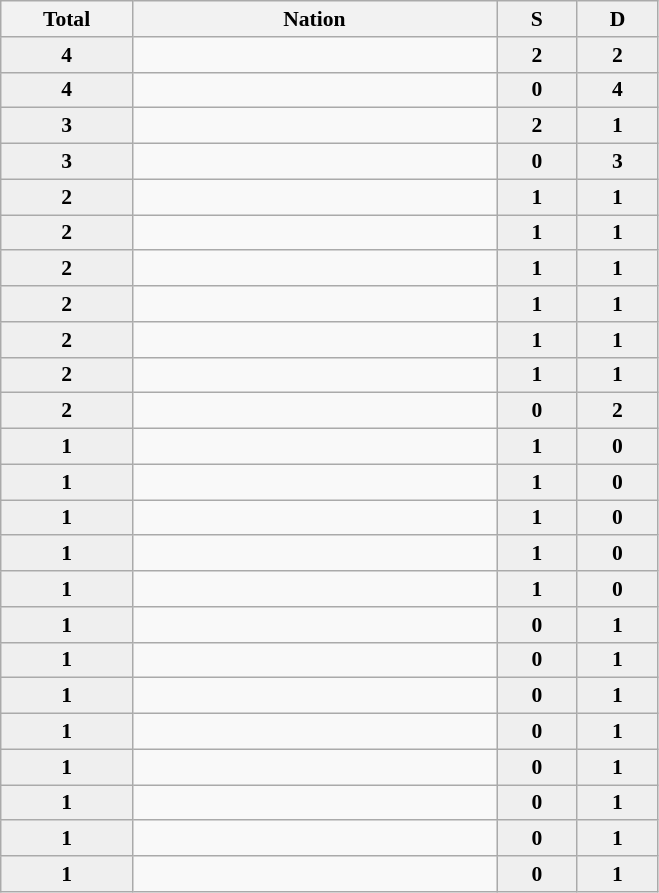<table class="sortable wikitable" style="font-size:90%;">
<tr>
<th width=81>Total</th>
<th width=236>Nation</th>
<th width=47 style="background:#efefef"> S </th>
<th width=47 style="background:#efefef"> D </th>
</tr>
<tr align=center>
<td bgcolor=#efefef><strong>4</strong></td>
<td align=left></td>
<td bgcolor=#efefef><strong>2</strong></td>
<td bgcolor=#efefef><strong>2</strong></td>
</tr>
<tr align=center>
<td bgcolor=#efefef><strong>4</strong></td>
<td align=left></td>
<td bgcolor=#efefef><strong>0</strong></td>
<td bgcolor=#efefef><strong>4</strong></td>
</tr>
<tr align=center>
<td bgcolor=#efefef><strong>3</strong></td>
<td align=left></td>
<td bgcolor=#efefef><strong>2</strong></td>
<td bgcolor=#efefef><strong>1</strong></td>
</tr>
<tr align=center>
<td bgcolor=#efefef><strong>3</strong></td>
<td align=left></td>
<td bgcolor=#efefef><strong>0</strong></td>
<td bgcolor=#efefef><strong>3</strong></td>
</tr>
<tr align=center>
<td bgcolor=#efefef><strong>2</strong></td>
<td align=left></td>
<td bgcolor=#efefef><strong>1</strong></td>
<td bgcolor=#efefef><strong>1</strong></td>
</tr>
<tr align=center>
<td bgcolor=#efefef><strong>2</strong></td>
<td align=left></td>
<td bgcolor=#efefef><strong>1</strong></td>
<td bgcolor=#efefef><strong>1</strong></td>
</tr>
<tr align=center>
<td bgcolor=#efefef><strong>2</strong></td>
<td align=left></td>
<td bgcolor=#efefef><strong>1</strong></td>
<td bgcolor=#efefef><strong>1</strong></td>
</tr>
<tr align=center>
<td bgcolor=#efefef><strong>2</strong></td>
<td align=left></td>
<td bgcolor=#efefef><strong>1</strong></td>
<td bgcolor=#efefef><strong>1</strong></td>
</tr>
<tr align=center>
<td bgcolor=#efefef><strong>2</strong></td>
<td align=left></td>
<td bgcolor=#efefef><strong>1</strong></td>
<td bgcolor=#efefef><strong>1</strong></td>
</tr>
<tr align=center>
<td bgcolor=#efefef><strong>2</strong></td>
<td align=left></td>
<td bgcolor=#efefef><strong>1</strong></td>
<td bgcolor=#efefef><strong>1</strong></td>
</tr>
<tr align=center>
<td bgcolor=#efefef><strong>2</strong></td>
<td align=left></td>
<td bgcolor=#efefef><strong>0</strong></td>
<td bgcolor=#efefef><strong>2</strong></td>
</tr>
<tr align=center>
<td bgcolor=#efefef><strong>1</strong></td>
<td align=left></td>
<td bgcolor=#efefef><strong>1</strong></td>
<td bgcolor=#efefef><strong>0</strong></td>
</tr>
<tr align=center>
<td bgcolor=#efefef><strong>1</strong></td>
<td align=left></td>
<td bgcolor=#efefef><strong>1</strong></td>
<td bgcolor=#efefef><strong>0</strong></td>
</tr>
<tr align=center>
<td bgcolor=#efefef><strong>1</strong></td>
<td align=left></td>
<td bgcolor=#efefef><strong>1</strong></td>
<td bgcolor=#efefef><strong>0</strong></td>
</tr>
<tr align=center>
<td bgcolor=#efefef><strong>1</strong></td>
<td align=left></td>
<td bgcolor=#efefef><strong>1</strong></td>
<td bgcolor=#efefef><strong>0</strong></td>
</tr>
<tr align=center>
<td bgcolor=#efefef><strong>1</strong></td>
<td align=left></td>
<td bgcolor=#efefef><strong>1</strong></td>
<td bgcolor=#efefef><strong>0</strong></td>
</tr>
<tr align=center>
<td bgcolor=#efefef><strong>1</strong></td>
<td align=left></td>
<td bgcolor=#efefef><strong>0</strong></td>
<td bgcolor=#efefef><strong>1</strong></td>
</tr>
<tr align=center>
<td bgcolor=#efefef><strong>1</strong></td>
<td align=left></td>
<td bgcolor=#efefef><strong>0</strong></td>
<td bgcolor=#efefef><strong>1</strong></td>
</tr>
<tr align=center>
<td bgcolor=#efefef><strong>1</strong></td>
<td align=left></td>
<td bgcolor=#efefef><strong>0</strong></td>
<td bgcolor=#efefef><strong>1</strong></td>
</tr>
<tr align=center>
<td bgcolor=#efefef><strong>1</strong></td>
<td align=left></td>
<td bgcolor=#efefef><strong>0</strong></td>
<td bgcolor=#efefef><strong>1</strong></td>
</tr>
<tr align=center>
<td bgcolor=#efefef><strong>1</strong></td>
<td align=left></td>
<td bgcolor=#efefef><strong>0</strong></td>
<td bgcolor=#efefef><strong>1</strong></td>
</tr>
<tr align=center>
<td bgcolor=#efefef><strong>1</strong></td>
<td align=left></td>
<td bgcolor=#efefef><strong>0</strong></td>
<td bgcolor=#efefef><strong>1</strong></td>
</tr>
<tr align=center>
<td bgcolor=#efefef><strong>1</strong></td>
<td align=left></td>
<td bgcolor=#efefef><strong>0</strong></td>
<td bgcolor=#efefef><strong>1</strong></td>
</tr>
<tr align=center>
<td bgcolor=#efefef><strong>1</strong></td>
<td align=left></td>
<td bgcolor=#efefef><strong>0</strong></td>
<td bgcolor=#efefef><strong>1</strong></td>
</tr>
</table>
